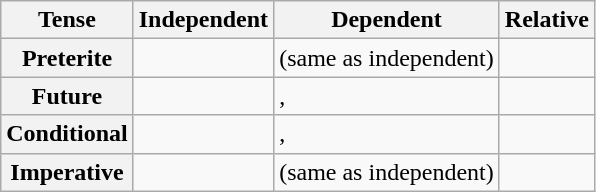<table class="wikitable">
<tr>
<th>Tense</th>
<th>Independent</th>
<th>Dependent</th>
<th>Relative</th>
</tr>
<tr>
<th>Preterite</th>
<td></td>
<td>(same as independent)</td>
<td></td>
</tr>
<tr>
<th>Future</th>
<td></td>
<td>,<br></td>
<td></td>
</tr>
<tr>
<th>Conditional</th>
<td></td>
<td>, </td>
<td></td>
</tr>
<tr>
<th>Imperative</th>
<td></td>
<td>(same as independent)</td>
<td></td>
</tr>
</table>
